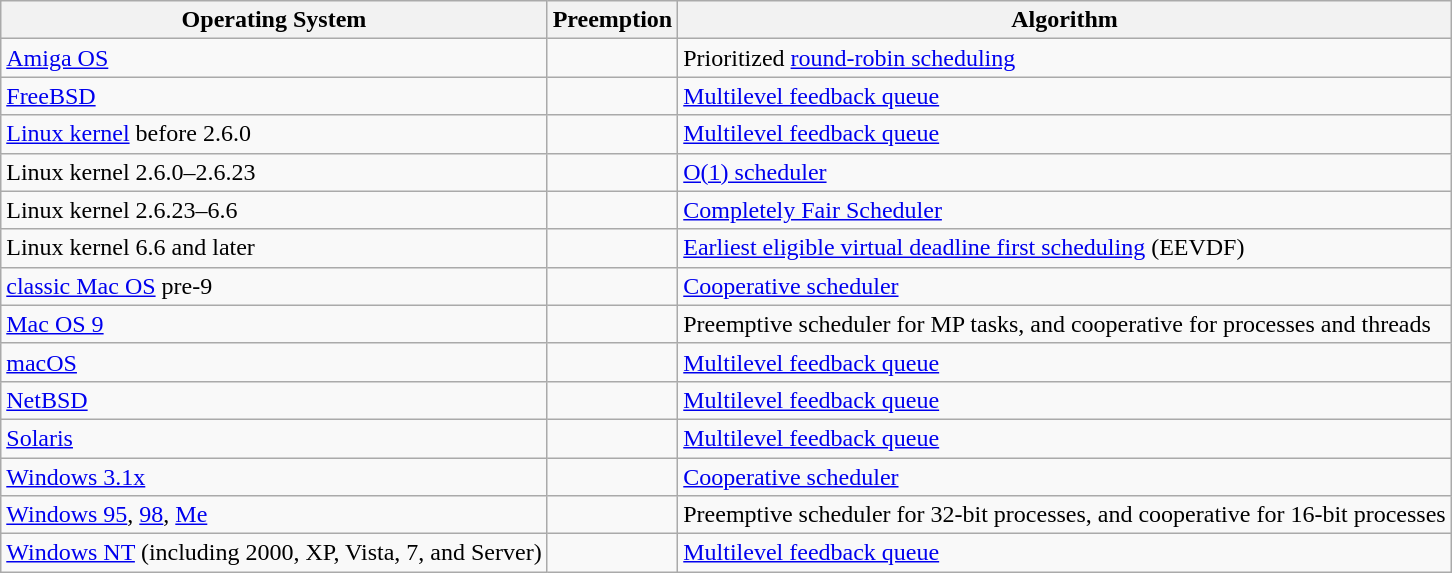<table class="wikitable sortable">
<tr>
<th>Operating System</th>
<th>Preemption</th>
<th>Algorithm</th>
</tr>
<tr>
<td><a href='#'>Amiga OS</a></td>
<td></td>
<td>Prioritized <a href='#'>round-robin scheduling</a></td>
</tr>
<tr>
<td><a href='#'>FreeBSD</a></td>
<td></td>
<td><a href='#'>Multilevel feedback queue</a></td>
</tr>
<tr>
<td><a href='#'>Linux kernel</a> before 2.6.0</td>
<td></td>
<td><a href='#'>Multilevel feedback queue</a></td>
</tr>
<tr>
<td>Linux kernel 2.6.0–2.6.23</td>
<td></td>
<td><a href='#'>O(1) scheduler</a></td>
</tr>
<tr>
<td>Linux kernel 2.6.23–6.6</td>
<td></td>
<td><a href='#'>Completely Fair Scheduler</a></td>
</tr>
<tr>
<td>Linux kernel 6.6 and later</td>
<td></td>
<td><a href='#'>Earliest eligible virtual deadline first scheduling</a> (EEVDF)</td>
</tr>
<tr>
<td><a href='#'>classic Mac OS</a> pre-9</td>
<td></td>
<td><a href='#'>Cooperative scheduler</a></td>
</tr>
<tr>
<td><a href='#'>Mac OS 9</a></td>
<td></td>
<td>Preemptive scheduler for MP tasks, and cooperative for processes and threads</td>
</tr>
<tr>
<td><a href='#'>macOS</a></td>
<td></td>
<td><a href='#'>Multilevel feedback queue</a></td>
</tr>
<tr>
<td><a href='#'>NetBSD</a></td>
<td></td>
<td><a href='#'>Multilevel feedback queue</a></td>
</tr>
<tr>
<td><a href='#'>Solaris</a></td>
<td></td>
<td><a href='#'>Multilevel feedback queue</a></td>
</tr>
<tr>
<td><a href='#'>Windows 3.1x</a></td>
<td></td>
<td><a href='#'>Cooperative scheduler</a></td>
</tr>
<tr>
<td><a href='#'>Windows 95</a>, <a href='#'>98</a>, <a href='#'>Me</a></td>
<td></td>
<td>Preemptive scheduler for 32-bit processes, and cooperative for 16-bit processes</td>
</tr>
<tr>
<td><a href='#'>Windows NT</a> (including 2000, XP, Vista, 7, and Server)</td>
<td></td>
<td><a href='#'>Multilevel feedback queue</a></td>
</tr>
</table>
